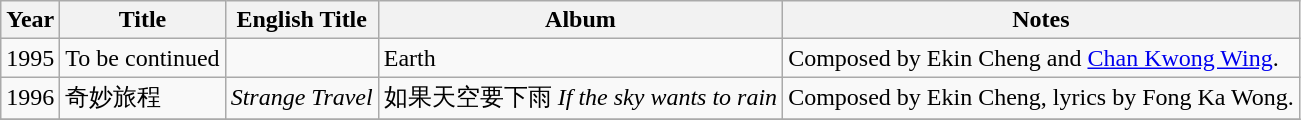<table class="wikitable">
<tr>
<th>Year</th>
<th>Title</th>
<th>English Title</th>
<th>Album</th>
<th>Notes</th>
</tr>
<tr>
<td>1995</td>
<td>To be continued</td>
<td></td>
<td>Earth</td>
<td>Composed by Ekin Cheng and <a href='#'>Chan Kwong Wing</a>.</td>
</tr>
<tr>
<td>1996</td>
<td>奇妙旅程</td>
<td><em>Strange Travel</em></td>
<td>如果天空要下雨  <em>If the sky wants to rain</em></td>
<td>Composed by Ekin Cheng, lyrics by Fong Ka Wong.</td>
</tr>
<tr>
</tr>
</table>
